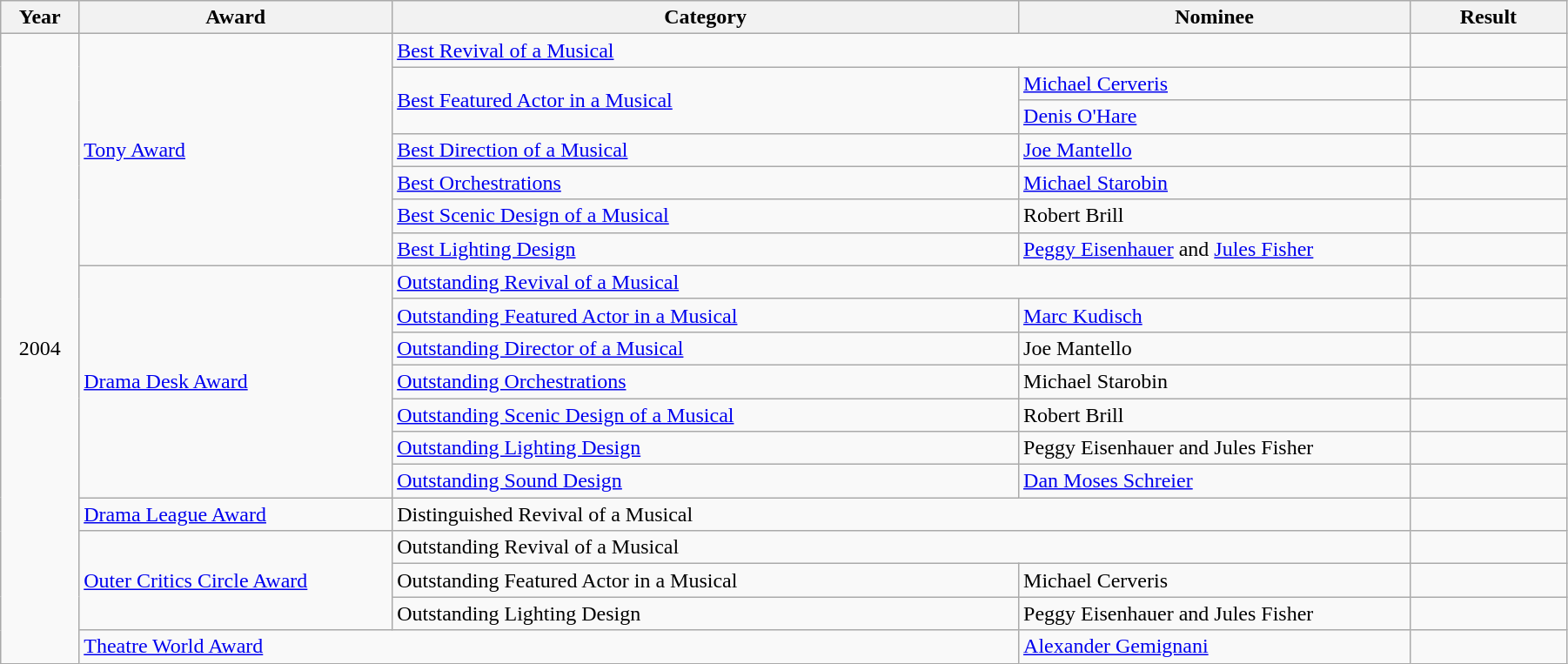<table class="wikitable" width="95%">
<tr>
<th width="5%">Year</th>
<th width="20%">Award</th>
<th width="40%">Category</th>
<th width="25%">Nominee</th>
<th width="10%">Result</th>
</tr>
<tr>
<td rowspan="19" align="center">2004</td>
<td rowspan="7"><a href='#'>Tony Award</a></td>
<td colspan="2"><a href='#'>Best Revival of a Musical</a></td>
<td></td>
</tr>
<tr>
<td rowspan="2"><a href='#'>Best Featured Actor in a Musical</a></td>
<td><a href='#'>Michael Cerveris</a></td>
<td></td>
</tr>
<tr>
<td><a href='#'>Denis O'Hare</a></td>
<td></td>
</tr>
<tr>
<td><a href='#'>Best Direction of a Musical</a></td>
<td><a href='#'>Joe Mantello</a></td>
<td></td>
</tr>
<tr>
<td><a href='#'>Best Orchestrations</a></td>
<td><a href='#'>Michael Starobin</a></td>
<td></td>
</tr>
<tr>
<td><a href='#'>Best Scenic Design of a Musical</a></td>
<td>Robert Brill</td>
<td></td>
</tr>
<tr>
<td><a href='#'>Best Lighting Design</a></td>
<td><a href='#'>Peggy Eisenhauer</a> and <a href='#'>Jules Fisher</a></td>
<td></td>
</tr>
<tr>
<td rowspan="7"><a href='#'>Drama Desk Award</a></td>
<td colspan="2"><a href='#'>Outstanding Revival of a Musical</a></td>
<td></td>
</tr>
<tr>
<td><a href='#'>Outstanding Featured Actor in a Musical</a></td>
<td><a href='#'>Marc Kudisch</a></td>
<td></td>
</tr>
<tr>
<td><a href='#'>Outstanding Director of a Musical</a></td>
<td>Joe Mantello</td>
<td></td>
</tr>
<tr>
<td><a href='#'>Outstanding Orchestrations</a></td>
<td>Michael Starobin</td>
<td></td>
</tr>
<tr>
<td><a href='#'>Outstanding Scenic Design of a Musical</a></td>
<td>Robert Brill</td>
<td></td>
</tr>
<tr>
<td><a href='#'>Outstanding Lighting Design</a></td>
<td>Peggy Eisenhauer and Jules Fisher</td>
<td></td>
</tr>
<tr>
<td><a href='#'>Outstanding Sound Design</a></td>
<td><a href='#'>Dan Moses Schreier</a></td>
<td></td>
</tr>
<tr>
<td><a href='#'>Drama League Award</a></td>
<td colspan="2">Distinguished Revival of a Musical</td>
<td></td>
</tr>
<tr>
<td rowspan="3"><a href='#'>Outer Critics Circle Award</a></td>
<td colspan="2">Outstanding Revival of a Musical</td>
<td></td>
</tr>
<tr>
<td>Outstanding Featured Actor in a Musical</td>
<td>Michael Cerveris</td>
<td></td>
</tr>
<tr>
<td>Outstanding Lighting Design</td>
<td>Peggy Eisenhauer and Jules Fisher</td>
<td></td>
</tr>
<tr>
<td colspan="2"><a href='#'>Theatre World Award</a></td>
<td><a href='#'>Alexander Gemignani</a></td>
<td></td>
</tr>
</table>
